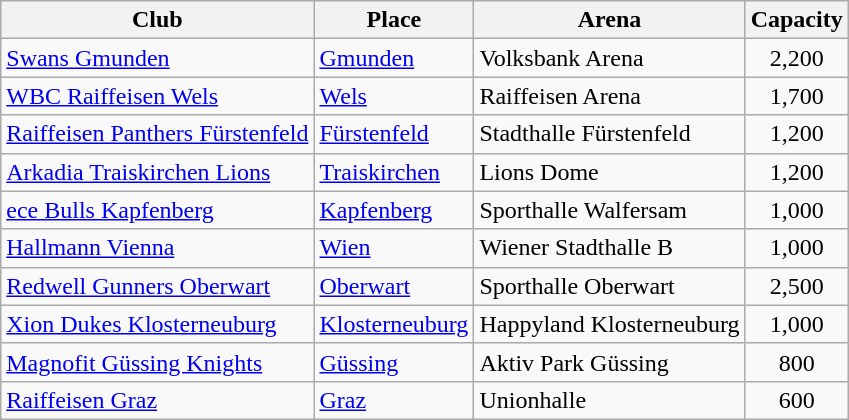<table class="wikitable sortable">
<tr>
<th>Club</th>
<th>Place</th>
<th>Arena</th>
<th>Capacity</th>
</tr>
<tr>
<td><a href='#'>Swans Gmunden</a></td>
<td><a href='#'>Gmunden</a></td>
<td>Volksbank Arena</td>
<td style="text-align:center;">2,200</td>
</tr>
<tr>
<td><a href='#'>WBC Raiffeisen Wels</a></td>
<td><a href='#'>Wels</a></td>
<td>Raiffeisen Arena</td>
<td style="text-align:center;">1,700</td>
</tr>
<tr>
<td><a href='#'>Raiffeisen Panthers Fürstenfeld</a></td>
<td><a href='#'>Fürstenfeld</a></td>
<td>Stadthalle Fürstenfeld</td>
<td style="text-align:center;">1,200</td>
</tr>
<tr>
<td><a href='#'>Arkadia Traiskirchen Lions</a></td>
<td><a href='#'>Traiskirchen</a></td>
<td>Lions Dome</td>
<td style="text-align:center;">1,200</td>
</tr>
<tr>
<td><a href='#'>ece Bulls Kapfenberg</a></td>
<td><a href='#'>Kapfenberg</a></td>
<td>Sporthalle Walfersam</td>
<td style="text-align:center;">1,000</td>
</tr>
<tr>
<td><a href='#'>Hallmann Vienna</a></td>
<td><a href='#'>Wien</a></td>
<td>Wiener Stadthalle B</td>
<td style="text-align:center;">1,000</td>
</tr>
<tr>
<td><a href='#'>Redwell Gunners Oberwart</a></td>
<td><a href='#'>Oberwart</a></td>
<td>Sporthalle Oberwart</td>
<td style="text-align:center;">2,500</td>
</tr>
<tr>
<td><a href='#'>Xion Dukes Klosterneuburg</a></td>
<td><a href='#'>Klosterneuburg</a></td>
<td>Happyland Klosterneuburg</td>
<td style="text-align:center;">1,000</td>
</tr>
<tr>
<td><a href='#'>Magnofit Güssing Knights</a></td>
<td><a href='#'>Güssing</a></td>
<td>Aktiv Park Güssing</td>
<td style="text-align:center;">800</td>
</tr>
<tr>
<td><a href='#'>Raiffeisen Graz</a></td>
<td><a href='#'>Graz</a></td>
<td>Unionhalle</td>
<td style="text-align:center;">600</td>
</tr>
</table>
